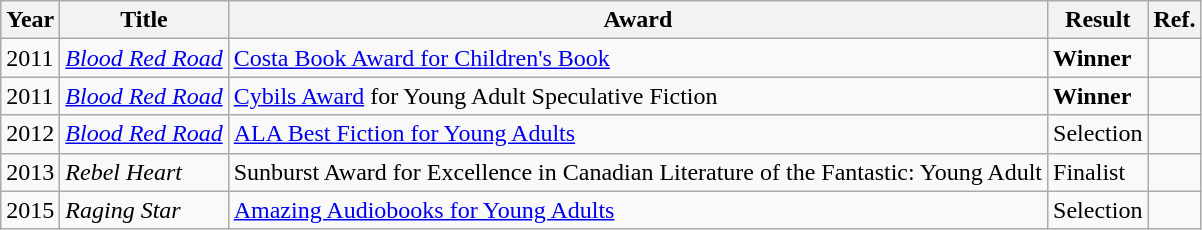<table class="wikitable sortable mw-collapsible">
<tr>
<th>Year</th>
<th>Title</th>
<th>Award</th>
<th>Result</th>
<th>Ref.</th>
</tr>
<tr>
<td>2011</td>
<td><em><a href='#'>Blood Red Road</a></em></td>
<td><a href='#'>Costa Book Award for Children's Book</a></td>
<td><strong>Winner</strong></td>
<td></td>
</tr>
<tr>
<td>2011</td>
<td><em><a href='#'>Blood Red Road</a></em></td>
<td><a href='#'>Cybils Award</a> for Young Adult Speculative Fiction</td>
<td><strong>Winner</strong></td>
<td></td>
</tr>
<tr>
<td>2012</td>
<td><em><a href='#'>Blood Red Road</a></em></td>
<td><a href='#'>ALA Best Fiction for Young Adults</a></td>
<td>Selection</td>
<td></td>
</tr>
<tr>
<td>2013</td>
<td><em>Rebel Heart</em></td>
<td>Sunburst Award for Excellence in Canadian Literature of the Fantastic: Young Adult</td>
<td>Finalist</td>
<td></td>
</tr>
<tr>
<td>2015</td>
<td><em>Raging Star</em></td>
<td><a href='#'>Amazing Audiobooks for Young Adults</a></td>
<td>Selection</td>
<td></td>
</tr>
</table>
